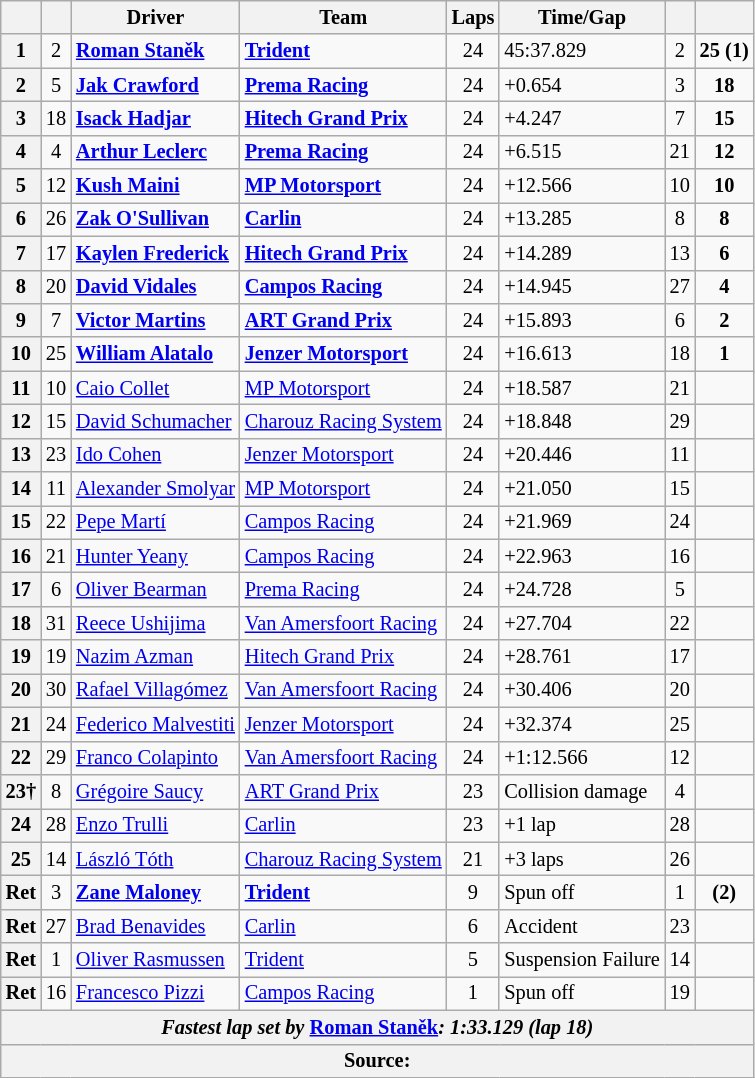<table class="wikitable" style="font-size:85%">
<tr>
<th></th>
<th></th>
<th>Driver</th>
<th>Team</th>
<th>Laps</th>
<th>Time/Gap</th>
<th></th>
<th></th>
</tr>
<tr>
<th>1</th>
<td align="center">2</td>
<td> <strong><a href='#'>Roman Staněk</a></strong></td>
<td><strong><a href='#'>Trident</a></strong></td>
<td align="center">24</td>
<td>45:37.829</td>
<td align="center">2</td>
<td align="center"><strong>25 (1)</strong></td>
</tr>
<tr>
<th>2</th>
<td align="center">5</td>
<td> <strong><a href='#'>Jak Crawford</a></strong></td>
<td><strong><a href='#'>Prema Racing</a></strong></td>
<td align="center">24</td>
<td>+0.654</td>
<td align="center">3</td>
<td align="center"><strong>18</strong></td>
</tr>
<tr>
<th>3</th>
<td align="center">18</td>
<td> <strong><a href='#'>Isack Hadjar</a></strong></td>
<td><strong><a href='#'>Hitech Grand Prix</a></strong></td>
<td align="center">24</td>
<td>+4.247</td>
<td align="center">7</td>
<td align="center"><strong>15</strong></td>
</tr>
<tr>
<th>4</th>
<td align="center">4</td>
<td> <strong><a href='#'>Arthur Leclerc</a></strong></td>
<td><strong><a href='#'>Prema Racing</a></strong></td>
<td align="center">24</td>
<td>+6.515</td>
<td align="center">21</td>
<td align="center"><strong>12</strong></td>
</tr>
<tr>
<th>5</th>
<td align="center">12</td>
<td> <strong><a href='#'>Kush Maini</a></strong></td>
<td><strong><a href='#'>MP Motorsport</a></strong></td>
<td align="center">24</td>
<td>+12.566</td>
<td align="center">10</td>
<td align="center"><strong>10</strong></td>
</tr>
<tr>
<th>6</th>
<td align="center">26</td>
<td> <strong><a href='#'>Zak O'Sullivan</a></strong></td>
<td><strong><a href='#'>Carlin</a></strong></td>
<td align="center">24</td>
<td>+13.285</td>
<td align="center">8</td>
<td align="center"><strong>8</strong></td>
</tr>
<tr>
<th>7</th>
<td align="center">17</td>
<td> <strong><a href='#'>Kaylen Frederick</a></strong></td>
<td><strong><a href='#'>Hitech Grand Prix</a></strong></td>
<td align="center">24</td>
<td>+14.289</td>
<td align="center">13</td>
<td align="center"><strong>6</strong></td>
</tr>
<tr>
<th>8</th>
<td align="center">20</td>
<td> <strong><a href='#'>David Vidales</a></strong></td>
<td><strong><a href='#'>Campos Racing</a></strong></td>
<td align="center">24</td>
<td>+14.945</td>
<td align="center">27</td>
<td align="center"><strong>4</strong></td>
</tr>
<tr>
<th>9</th>
<td align="center">7</td>
<td> <strong><a href='#'>Victor Martins</a></strong></td>
<td><strong><a href='#'>ART Grand Prix</a></strong></td>
<td align="center">24</td>
<td>+15.893</td>
<td align="center">6</td>
<td align="center"><strong>2</strong></td>
</tr>
<tr>
<th>10</th>
<td align="center">25</td>
<td> <strong><a href='#'>William Alatalo</a></strong></td>
<td><strong><a href='#'>Jenzer Motorsport</a></strong></td>
<td align="center">24</td>
<td>+16.613</td>
<td align="center">18</td>
<td align="center"><strong>1</strong></td>
</tr>
<tr>
<th>11</th>
<td align="center">10</td>
<td> <a href='#'>Caio Collet</a></td>
<td><a href='#'>MP Motorsport</a></td>
<td align="center">24</td>
<td>+18.587</td>
<td align="center">21</td>
<td align="center"></td>
</tr>
<tr>
<th>12</th>
<td align="center">15</td>
<td> <a href='#'> David Schumacher</a></td>
<td><a href='#'>Charouz Racing System</a></td>
<td align="center">24</td>
<td>+18.848</td>
<td align="center">29</td>
<td align="center"></td>
</tr>
<tr>
<th>13</th>
<td align="center">23</td>
<td> <a href='#'>Ido Cohen</a></td>
<td><a href='#'>Jenzer Motorsport</a></td>
<td align="center">24</td>
<td>+20.446</td>
<td align="center">11</td>
<td align="center"></td>
</tr>
<tr>
<th>14</th>
<td align="center">11</td>
<td> <a href='#'>Alexander Smolyar</a></td>
<td><a href='#'>MP Motorsport</a></td>
<td align="center">24</td>
<td>+21.050</td>
<td align="center">15</td>
<td align="center"></td>
</tr>
<tr>
<th>15</th>
<td align="center">22</td>
<td> <a href='#'>Pepe Martí</a></td>
<td><a href='#'>Campos Racing</a></td>
<td align="center">24</td>
<td>+21.969</td>
<td align="center">24</td>
<td align="center"></td>
</tr>
<tr>
<th>16</th>
<td align="center">21</td>
<td> <a href='#'>Hunter Yeany</a></td>
<td><a href='#'>Campos Racing</a></td>
<td align="center">24</td>
<td>+22.963</td>
<td align="center">16</td>
<td align="center"></td>
</tr>
<tr>
<th>17</th>
<td align="center">6</td>
<td> <a href='#'>Oliver Bearman</a></td>
<td><a href='#'>Prema Racing</a></td>
<td align="center">24</td>
<td>+24.728</td>
<td align="center">5</td>
<td align="center"></td>
</tr>
<tr>
<th>18</th>
<td align="center">31</td>
<td> <a href='#'>Reece Ushijima</a></td>
<td><a href='#'>Van Amersfoort Racing</a></td>
<td align="center">24</td>
<td>+27.704</td>
<td align="center">22</td>
<td align="center"></td>
</tr>
<tr>
<th>19</th>
<td align="center">19</td>
<td> <a href='#'>Nazim Azman</a></td>
<td><a href='#'>Hitech Grand Prix</a></td>
<td align="center">24</td>
<td>+28.761</td>
<td align="center">17</td>
<td align="center"></td>
</tr>
<tr>
<th>20</th>
<td align="center">30</td>
<td> <a href='#'>Rafael Villagómez</a></td>
<td><a href='#'>Van Amersfoort Racing</a></td>
<td align="center">24</td>
<td>+30.406</td>
<td align="center">20</td>
<td align="center"></td>
</tr>
<tr>
<th>21</th>
<td align="center">24</td>
<td> <a href='#'>Federico Malvestiti</a></td>
<td><a href='#'>Jenzer Motorsport</a></td>
<td align="center">24</td>
<td>+32.374</td>
<td align="center">25</td>
<td align="center"></td>
</tr>
<tr>
<th>22</th>
<td align="center">29</td>
<td> <a href='#'>Franco Colapinto</a></td>
<td><a href='#'>Van Amersfoort Racing</a></td>
<td align="center">24</td>
<td>+1:12.566</td>
<td align="center">12</td>
<td align="center"></td>
</tr>
<tr>
<th>23†</th>
<td align="center">8</td>
<td> <a href='#'>Grégoire Saucy</a></td>
<td><a href='#'>ART Grand Prix</a></td>
<td align="center">23</td>
<td>Collision damage</td>
<td align="center">4</td>
<td align="center"></td>
</tr>
<tr>
<th>24</th>
<td align="center">28</td>
<td> <a href='#'>Enzo Trulli</a></td>
<td><a href='#'>Carlin</a></td>
<td align="center">23</td>
<td>+1 lap</td>
<td align="center">28</td>
<td align="center"></td>
</tr>
<tr>
<th>25</th>
<td align="center">14</td>
<td> <a href='#'>László Tóth</a></td>
<td><a href='#'>Charouz Racing System</a></td>
<td align="center">21</td>
<td>+3 laps</td>
<td align="center">26</td>
<td align="center"></td>
</tr>
<tr>
<th>Ret</th>
<td align="center">3</td>
<td> <strong><a href='#'>Zane Maloney</a></strong></td>
<td><strong><a href='#'>Trident</a></strong></td>
<td align="center">9</td>
<td>Spun off</td>
<td align="center">1</td>
<td align="center"><strong>(2)</strong></td>
</tr>
<tr>
<th>Ret</th>
<td align="center">27</td>
<td> <a href='#'>Brad Benavides</a></td>
<td><a href='#'>Carlin</a></td>
<td align="center">6</td>
<td>Accident</td>
<td align="center">23</td>
<td align="center"></td>
</tr>
<tr>
<th>Ret</th>
<td align="center">1</td>
<td> <a href='#'>Oliver Rasmussen</a></td>
<td><a href='#'>Trident</a></td>
<td align="center">5</td>
<td>Suspension Failure</td>
<td align="center">14</td>
<td align="center"></td>
</tr>
<tr>
<th>Ret</th>
<td align="center">16</td>
<td> <a href='#'>Francesco Pizzi</a></td>
<td><a href='#'>Campos Racing</a></td>
<td align="center">1</td>
<td>Spun off</td>
<td align="center">19</td>
<td align="center"></td>
</tr>
<tr>
<th colspan="8"><em>Fastest lap set by</em> <strong> <a href='#'>Roman Staněk</a><strong><em>: 1:33.129 (lap 18)<em></th>
</tr>
<tr>
<th colspan="8">Source:</th>
</tr>
</table>
